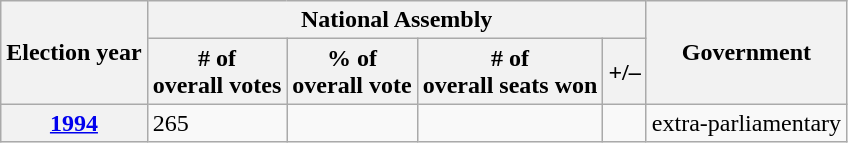<table class=wikitable>
<tr>
<th rowspan=2>Election year</th>
<th colspan=4>National Assembly</th>
<th rowspan=2>Government</th>
</tr>
<tr>
<th># of<br>overall votes</th>
<th>% of<br>overall vote</th>
<th># of<br>overall seats won</th>
<th>+/–</th>
</tr>
<tr>
<th><a href='#'>1994</a></th>
<td>265</td>
<td></td>
<td></td>
<td></td>
<td>extra-parliamentary</td>
</tr>
</table>
